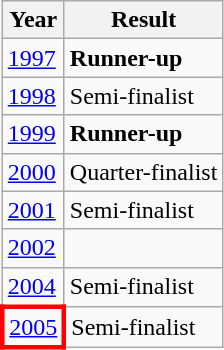<table class="wikitable">
<tr>
<th>Year</th>
<th>Result</th>
</tr>
<tr>
<td><a href='#'>1997</a></td>
<td> <strong>Runner-up</strong></td>
</tr>
<tr>
<td><a href='#'>1998</a></td>
<td> Semi-finalist</td>
</tr>
<tr>
<td><a href='#'>1999</a></td>
<td> <strong>Runner-up</strong></td>
</tr>
<tr>
<td><a href='#'>2000</a></td>
<td>Quarter-finalist</td>
</tr>
<tr>
<td><a href='#'>2001</a></td>
<td> Semi-finalist</td>
</tr>
<tr>
<td><a href='#'>2002</a></td>
<td></td>
</tr>
<tr>
<td><a href='#'>2004</a></td>
<td> Semi-finalist</td>
</tr>
<tr>
<td style="border: 3px solid red"><a href='#'>2005</a></td>
<td> Semi-finalist</td>
</tr>
</table>
